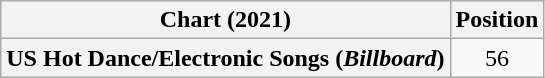<table class="wikitable plainrowheaders" style="text-align:center">
<tr>
<th scope="col">Chart (2021)</th>
<th scope="col">Position</th>
</tr>
<tr>
<th scope="row">US Hot Dance/Electronic Songs (<em>Billboard</em>)</th>
<td>56</td>
</tr>
</table>
